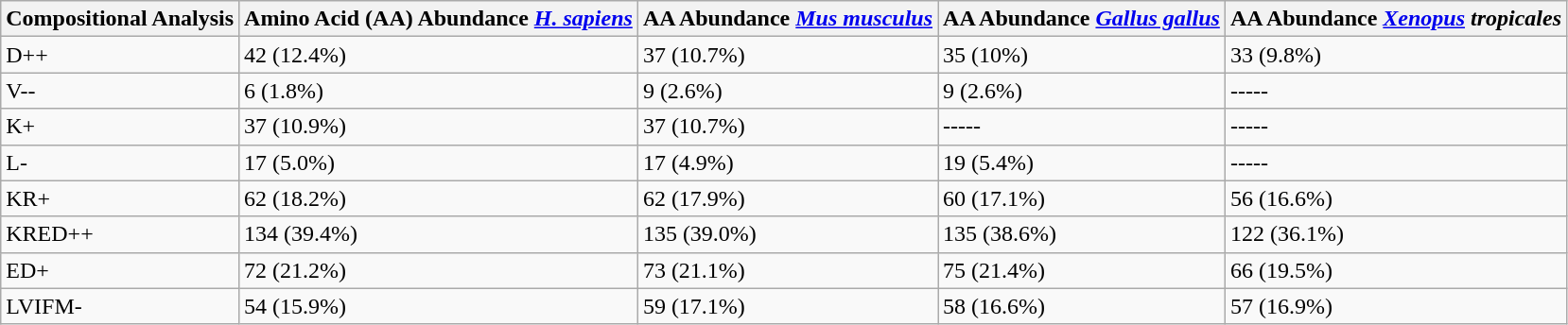<table class="wikitable">
<tr>
<th><strong>Compositional Analysis</strong></th>
<th>Amino Acid (AA) Abundance <em><a href='#'>H. sapiens</a></em></th>
<th>AA Abundance <em><a href='#'>Mus musculus</a></em></th>
<th>AA Abundance <em><a href='#'>Gallus gallus</a></em></th>
<th>AA Abundance <em><a href='#'>Xenopus</a> tropicales</em></th>
</tr>
<tr>
<td>D++</td>
<td>42 (12.4%)</td>
<td>37 (10.7%)</td>
<td>35 (10%)</td>
<td>33 (9.8%)</td>
</tr>
<tr>
<td>V--</td>
<td>6 (1.8%)</td>
<td>9 (2.6%)</td>
<td>9 (2.6%)</td>
<td>-----</td>
</tr>
<tr>
<td>K+</td>
<td>37 (10.9%)</td>
<td>37 (10.7%)</td>
<td>-----</td>
<td>-----</td>
</tr>
<tr>
<td>L-</td>
<td>17 (5.0%)</td>
<td>17 (4.9%)</td>
<td>19 (5.4%)</td>
<td>-----</td>
</tr>
<tr>
<td>KR+</td>
<td>62 (18.2%)</td>
<td>62 (17.9%)</td>
<td>60 (17.1%)</td>
<td>56 (16.6%)</td>
</tr>
<tr>
<td>KRED++</td>
<td>134 (39.4%)</td>
<td>135 (39.0%)</td>
<td>135 (38.6%)</td>
<td>122 (36.1%)</td>
</tr>
<tr>
<td>ED+</td>
<td>72 (21.2%)</td>
<td>73 (21.1%)</td>
<td>75 (21.4%)</td>
<td>66 (19.5%)</td>
</tr>
<tr>
<td>LVIFM-</td>
<td>54 (15.9%)</td>
<td>59 (17.1%)</td>
<td>58 (16.6%)</td>
<td>57 (16.9%)</td>
</tr>
</table>
